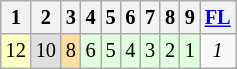<table class="wikitable" style="font-size: 85%;">
<tr>
<th>1</th>
<th>2</th>
<th>3</th>
<th>4</th>
<th>5</th>
<th>6</th>
<th>7</th>
<th>8</th>
<th>9</th>
<th><a href='#'>FL</a></th>
</tr>
<tr align="center">
<td style="background:#FFFFBF;">12</td>
<td style="background:#DFDFDF;">10</td>
<td style="background:#FFDF9F;">8</td>
<td style="background:#DFFFDF;">6</td>
<td style="background:#DFFFDF;">5</td>
<td style="background:#DFFFDF;">4</td>
<td style="background:#DFFFDF;">3</td>
<td style="background:#DFFFDF;">2</td>
<td style="background:#DFFFDF;">1</td>
<td><em>1</em></td>
</tr>
</table>
